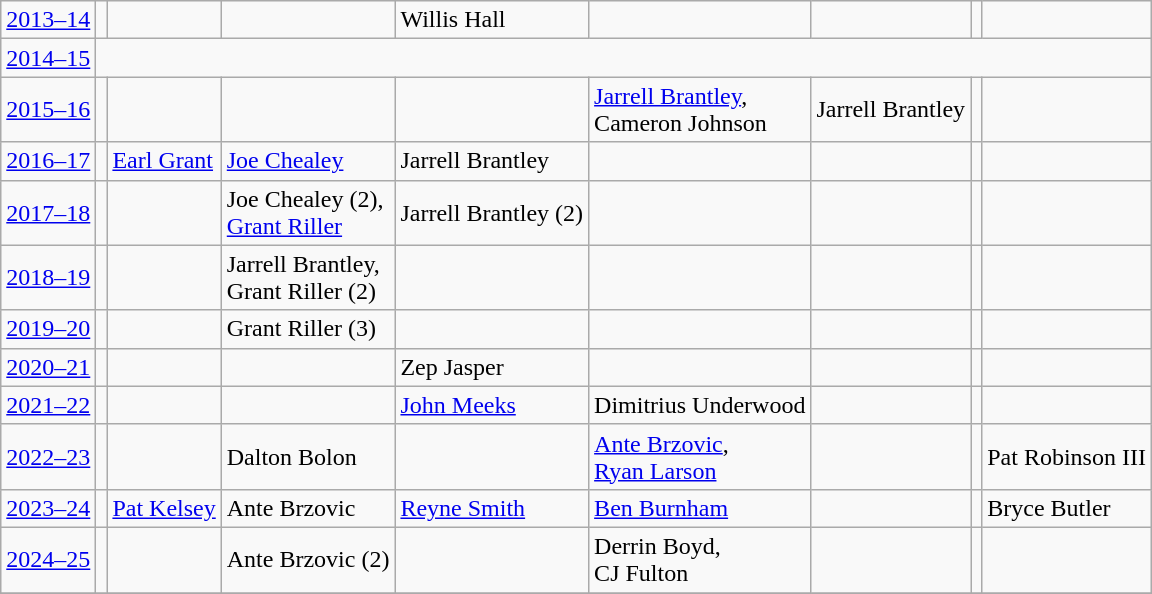<table class="wikitable">
<tr>
<td><a href='#'>2013–14</a></td>
<td></td>
<td></td>
<td></td>
<td>Willis Hall</td>
<td></td>
<td></td>
<td></td>
<td></td>
</tr>
<tr>
<td><a href='#'>2014–15</a></td>
<td colspan=8></td>
</tr>
<tr>
<td><a href='#'>2015–16</a></td>
<td></td>
<td></td>
<td></td>
<td></td>
<td><a href='#'>Jarrell Brantley</a>,<br>Cameron Johnson</td>
<td>Jarrell Brantley</td>
<td></td>
<td></td>
</tr>
<tr>
<td><a href='#'>2016–17</a></td>
<td></td>
<td><a href='#'>Earl Grant</a></td>
<td><a href='#'>Joe Chealey</a></td>
<td>Jarrell Brantley</td>
<td></td>
<td></td>
<td></td>
<td></td>
</tr>
<tr>
<td><a href='#'>2017–18</a></td>
<td></td>
<td></td>
<td>Joe Chealey (2),<br><a href='#'>Grant Riller</a></td>
<td>Jarrell Brantley (2)</td>
<td></td>
<td></td>
<td></td>
<td></td>
</tr>
<tr>
<td><a href='#'>2018–19</a></td>
<td></td>
<td></td>
<td>Jarrell Brantley,<br>Grant Riller (2)</td>
<td></td>
<td></td>
<td></td>
<td></td>
<td></td>
</tr>
<tr>
<td><a href='#'>2019–20</a></td>
<td></td>
<td></td>
<td>Grant Riller (3)</td>
<td></td>
<td></td>
<td></td>
<td></td>
<td></td>
</tr>
<tr>
<td><a href='#'>2020–21</a></td>
<td></td>
<td></td>
<td></td>
<td>Zep Jasper</td>
<td></td>
<td></td>
<td></td>
<td></td>
</tr>
<tr>
<td><a href='#'>2021–22</a></td>
<td></td>
<td></td>
<td></td>
<td><a href='#'>John Meeks</a></td>
<td>Dimitrius Underwood</td>
<td></td>
<td></td>
<td></td>
</tr>
<tr>
<td><a href='#'>2022–23</a></td>
<td></td>
<td></td>
<td>Dalton Bolon</td>
<td></td>
<td><a href='#'>Ante Brzovic</a>,<br><a href='#'>Ryan Larson</a></td>
<td></td>
<td></td>
<td>Pat Robinson III</td>
</tr>
<tr>
<td><a href='#'>2023–24</a></td>
<td></td>
<td><a href='#'>Pat Kelsey</a></td>
<td>Ante Brzovic</td>
<td><a href='#'>Reyne Smith</a></td>
<td><a href='#'>Ben Burnham</a></td>
<td></td>
<td></td>
<td>Bryce Butler</td>
</tr>
<tr>
<td><a href='#'>2024–25</a></td>
<td></td>
<td></td>
<td>Ante Brzovic (2)</td>
<td></td>
<td>Derrin Boyd,<br>CJ Fulton</td>
<td></td>
<td></td>
<td></td>
</tr>
<tr>
</tr>
</table>
